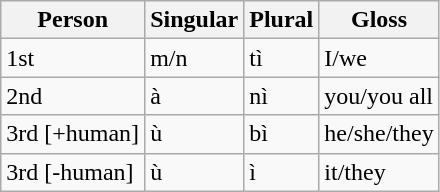<table class="wikitable">
<tr>
<th>Person</th>
<th>Singular</th>
<th>Plural</th>
<th>Gloss</th>
</tr>
<tr>
<td>1st</td>
<td>m/n</td>
<td>tì</td>
<td>I/we</td>
</tr>
<tr>
<td>2nd</td>
<td>à</td>
<td>nì</td>
<td>you/you all</td>
</tr>
<tr>
<td>3rd [+human]</td>
<td>ù</td>
<td>bì</td>
<td>he/she/they</td>
</tr>
<tr>
<td>3rd [-human]</td>
<td>ù</td>
<td>ì</td>
<td>it/they</td>
</tr>
</table>
